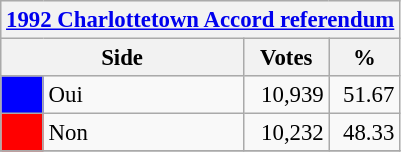<table class="wikitable" style="font-size: 95%; clear:both">
<tr style="background-color:#E9E9E9">
<th colspan=4><a href='#'>1992 Charlottetown Accord referendum</a></th>
</tr>
<tr style="background-color:#E9E9E9">
<th colspan=2 style="width: 130px">Side</th>
<th style="width: 50px">Votes</th>
<th style="width: 40px">%</th>
</tr>
<tr>
<td bgcolor="blue"></td>
<td>Oui</td>
<td align="right">10,939</td>
<td align="right">51.67</td>
</tr>
<tr>
<td bgcolor="red"></td>
<td>Non</td>
<td align="right">10,232</td>
<td align="right">48.33</td>
</tr>
<tr>
</tr>
</table>
